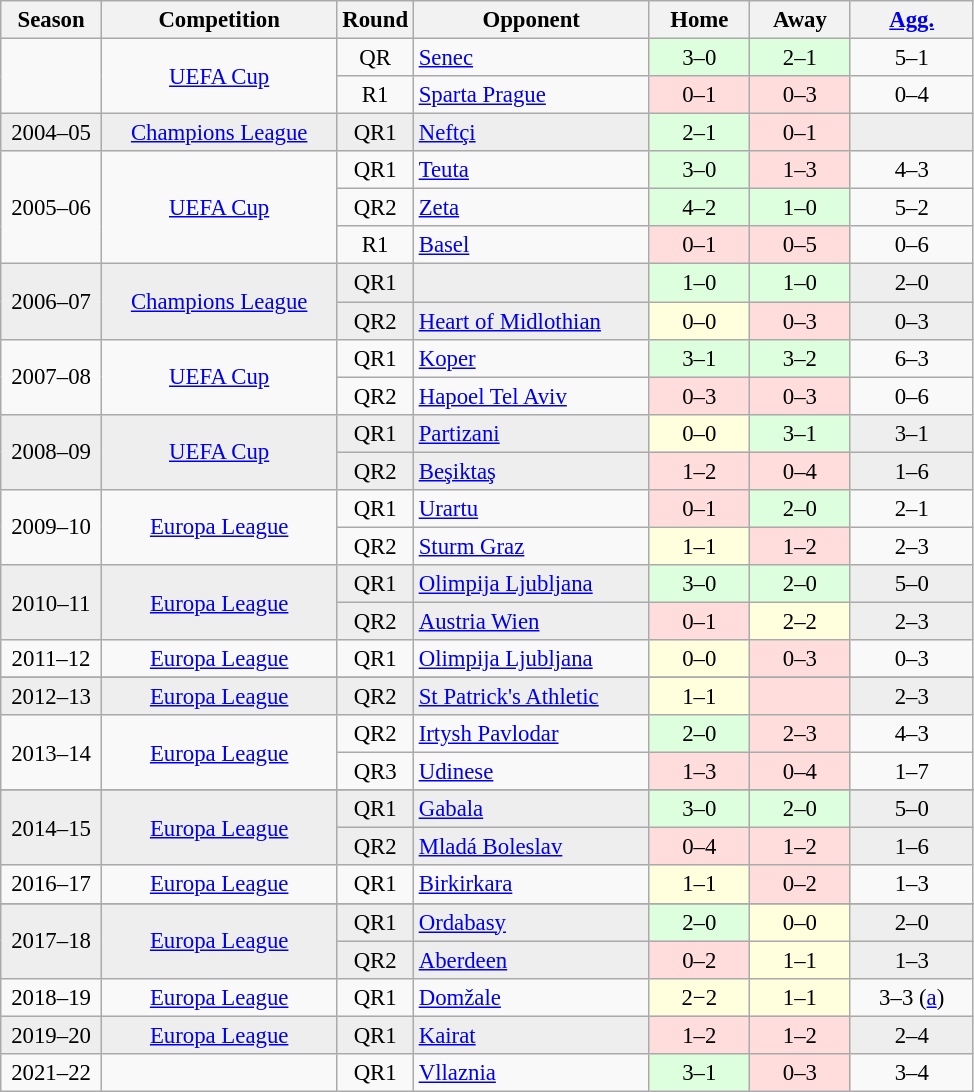<table class="wikitable" style="font-size:95%; text-align: center;">
<tr>
<th width="60">Season</th>
<th width="150">Competition</th>
<th width="30">Round</th>
<th width="150">Opponent</th>
<th width="60">Home</th>
<th width="60">Away</th>
<th width="75"><a href='#'>Agg.</a></th>
</tr>
<tr>
<td rowspan=2></td>
<td rowspan=2><a href='#'>UEFA Cup</a></td>
<td>QR</td>
<td align="left"> <a href='#'>Senec</a></td>
<td bgcolor="#ddffdd">3–0</td>
<td bgcolor="#ddffdd">2–1</td>
<td>5–1</td>
</tr>
<tr>
<td>R1</td>
<td align="left"> <a href='#'>Sparta Prague</a></td>
<td bgcolor="#ffdddd">0–1</td>
<td bgcolor="#ffdddd">0–3</td>
<td>0–4</td>
</tr>
<tr bgcolor=#EEEEEE>
<td>2004–05</td>
<td><a href='#'>Champions League</a></td>
<td>QR1</td>
<td align="left"> <a href='#'>Neftçi</a></td>
<td bgcolor="#ddffdd">2–1</td>
<td bgcolor="#ffdddd">0–1</td>
<td></td>
</tr>
<tr>
<td rowspan=3>2005–06</td>
<td rowspan=3><a href='#'>UEFA Cup</a></td>
<td>QR1</td>
<td align="left"> <a href='#'>Teuta</a></td>
<td bgcolor="#ddffdd">3–0</td>
<td bgcolor="#ffdddd">1–3</td>
<td>4–3</td>
</tr>
<tr>
<td>QR2</td>
<td align="left"> <a href='#'>Zeta</a></td>
<td bgcolor="#ddffdd">4–2</td>
<td bgcolor="#ddffdd">1–0</td>
<td>5–2</td>
</tr>
<tr>
<td>R1</td>
<td align="left"> <a href='#'>Basel</a></td>
<td bgcolor="#ffdddd">0–1</td>
<td bgcolor="#ffdddd">0–5</td>
<td>0–6</td>
</tr>
<tr bgcolor=#EEEEEE>
<td rowspan=2>2006–07</td>
<td rowspan=2><a href='#'>Champions League</a></td>
<td>QR1</td>
<td align="left"></td>
<td bgcolor="#ddffdd">1–0</td>
<td bgcolor="#ddffdd">1–0</td>
<td>2–0</td>
</tr>
<tr bgcolor=#EEEEEE>
<td>QR2</td>
<td align="left"> <a href='#'>Heart of Midlothian</a></td>
<td bgcolor="#ffffdd">0–0</td>
<td bgcolor="#ffdddd">0–3</td>
<td>0–3</td>
</tr>
<tr>
<td rowspan=2>2007–08</td>
<td rowspan=2><a href='#'>UEFA Cup</a></td>
<td>QR1</td>
<td align="left"> <a href='#'>Koper</a></td>
<td bgcolor="#ddffdd">3–1</td>
<td bgcolor="#ddffdd">3–2</td>
<td>6–3</td>
</tr>
<tr>
<td>QR2</td>
<td align="left"> <a href='#'>Hapoel Tel Aviv</a></td>
<td bgcolor="#ffdddd">0–3</td>
<td bgcolor="#ffdddd">0–3</td>
<td>0–6</td>
</tr>
<tr bgcolor=#EEEEEE>
<td rowspan=2>2008–09</td>
<td rowspan=2><a href='#'>UEFA Cup</a></td>
<td>QR1</td>
<td align="left"> <a href='#'>Partizani</a></td>
<td bgcolor="#ffffdd">0–0</td>
<td bgcolor="#ddffdd">3–1</td>
<td>3–1</td>
</tr>
<tr bgcolor=#EEEEEE>
<td>QR2</td>
<td align="left"> <a href='#'>Beşiktaş</a></td>
<td bgcolor="#ffdddd">1–2</td>
<td bgcolor="#ffdddd">0–4</td>
<td>1–6</td>
</tr>
<tr>
<td rowspan=2>2009–10</td>
<td rowspan=2><a href='#'>Europa League</a></td>
<td>QR1</td>
<td align="left"> <a href='#'>Urartu</a></td>
<td bgcolor="#ffdddd">0–1</td>
<td bgcolor="#ddffdd">2–0</td>
<td>2–1</td>
</tr>
<tr>
<td>QR2</td>
<td align="left"> <a href='#'>Sturm Graz</a></td>
<td bgcolor="#ffffdd">1–1</td>
<td bgcolor="#ffdddd">1–2</td>
<td>2–3</td>
</tr>
<tr bgcolor=#EEEEEE>
<td rowspan=2>2010–11</td>
<td rowspan=2><a href='#'>Europa League</a></td>
<td>QR1</td>
<td align="left"> <a href='#'>Olimpija Ljubljana</a></td>
<td bgcolor="#ddffdd">3–0</td>
<td bgcolor="#ddffdd">2–0</td>
<td>5–0</td>
</tr>
<tr bgcolor=#EEEEEE>
<td>QR2</td>
<td align="left"> <a href='#'>Austria Wien</a></td>
<td bgcolor="#ffdddd">0–1</td>
<td bgcolor="#ffffdd">2–2</td>
<td>2–3</td>
</tr>
<tr>
<td>2011–12</td>
<td><a href='#'>Europa League</a></td>
<td>QR1</td>
<td align="left"> <a href='#'>Olimpija Ljubljana</a></td>
<td bgcolor="#ffffdd">0–0</td>
<td bgcolor="#ffdddd">0–3</td>
<td>0–3</td>
</tr>
<tr>
</tr>
<tr bgcolor=#EEEEEE>
<td>2012–13</td>
<td><a href='#'>Europa League</a></td>
<td>QR2</td>
<td align="left"> <a href='#'>St Patrick's Athletic</a></td>
<td bgcolor="#ffffdd">1–1</td>
<td bgcolor="#ffdddd"></td>
<td>2–3</td>
</tr>
<tr>
<td rowspan=2>2013–14</td>
<td rowspan=2><a href='#'>Europa League</a></td>
<td>QR2</td>
<td align="left"> <a href='#'>Irtysh Pavlodar</a></td>
<td bgcolor="#ddffdd">2–0</td>
<td bgcolor="#ffdddd">2–3</td>
<td>4–3</td>
</tr>
<tr>
<td>QR3</td>
<td align="left"> <a href='#'>Udinese</a></td>
<td bgcolor="#ffdddd">1–3</td>
<td bgcolor="#ffdddd">0–4</td>
<td>1–7</td>
</tr>
<tr>
</tr>
<tr bgcolor=#EEEEEE>
<td rowspan=2>2014–15</td>
<td rowspan=2><a href='#'>Europa League</a></td>
<td>QR1</td>
<td align="left"> <a href='#'>Gabala</a></td>
<td bgcolor="#ddffdd">3–0</td>
<td bgcolor="#ddffdd">2–0</td>
<td>5–0</td>
</tr>
<tr bgcolor=#EEEEEE>
<td>QR2</td>
<td align="left"> <a href='#'>Mladá Boleslav</a></td>
<td bgcolor="#ffdddd">0–4</td>
<td bgcolor="#ffdddd">1–2</td>
<td>1–6</td>
</tr>
<tr>
<td>2016–17</td>
<td><a href='#'>Europa League</a></td>
<td>QR1</td>
<td align="left"> <a href='#'>Birkirkara</a></td>
<td bgcolor="#ffffdd">1–1</td>
<td bgcolor="#ffdddd">0–2</td>
<td>1–3</td>
</tr>
<tr>
</tr>
<tr bgcolor=#EEEEEE>
<td rowspan=2>2017–18</td>
<td rowspan=2><a href='#'>Europa League</a></td>
<td>QR1</td>
<td align="left"> <a href='#'>Ordabasy</a></td>
<td bgcolor="#ddffdd">2–0</td>
<td bgcolor="#ffffdd">0–0</td>
<td>2–0</td>
</tr>
<tr bgcolor=#EEEEEE>
<td>QR2</td>
<td align="left"> <a href='#'>Aberdeen</a></td>
<td bgcolor="#ffdddd">0–2</td>
<td bgcolor="#ffffdd">1–1</td>
<td>1–3</td>
</tr>
<tr>
<td>2018–19</td>
<td><a href='#'>Europa League</a></td>
<td>QR1</td>
<td align="left"> <a href='#'>Domžale</a></td>
<td bgcolor="#ffffdd">2−2</td>
<td bgcolor="#ffffdd">1–1</td>
<td>3–3 (<a href='#'>a</a>)</td>
</tr>
<tr bgcolor=#EEEEEE>
<td>2019–20</td>
<td><a href='#'>Europa League</a></td>
<td>QR1</td>
<td align="left"> <a href='#'>Kairat</a></td>
<td bgcolor="#ffdddd">1–2</td>
<td bgcolor="#ffdddd">1–2</td>
<td>2–4</td>
</tr>
<tr>
<td>2021–22</td>
<td></td>
<td>QR1</td>
<td align="left"> <a href='#'>Vllaznia</a></td>
<td bgcolor="#ddffdd">3–1</td>
<td bgcolor="#ffdddd">0–3</td>
<td>3–4</td>
</tr>
</table>
